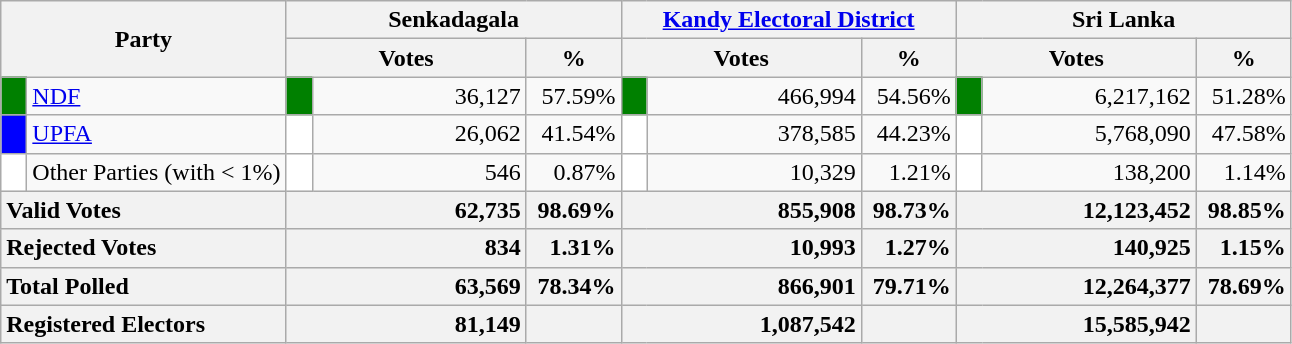<table class="wikitable">
<tr>
<th colspan="2" width="144px"rowspan="2">Party</th>
<th colspan="3" width="216px">Senkadagala</th>
<th colspan="3" width="216px"><a href='#'>Kandy Electoral District</a></th>
<th colspan="3" width="216px">Sri Lanka</th>
</tr>
<tr>
<th colspan="2" width="144px">Votes</th>
<th>%</th>
<th colspan="2" width="144px">Votes</th>
<th>%</th>
<th colspan="2" width="144px">Votes</th>
<th>%</th>
</tr>
<tr>
<td style="background-color:green;" width="10px"></td>
<td style="text-align:left;"><a href='#'>NDF</a></td>
<td style="background-color:green;" width="10px"></td>
<td style="text-align:right;">36,127</td>
<td style="text-align:right;">57.59%</td>
<td style="background-color:green;" width="10px"></td>
<td style="text-align:right;">466,994</td>
<td style="text-align:right;">54.56%</td>
<td style="background-color:green;" width="10px"></td>
<td style="text-align:right;">6,217,162</td>
<td style="text-align:right;">51.28%</td>
</tr>
<tr>
<td style="background-color:blue;" width="10px"></td>
<td style="text-align:left;"><a href='#'>UPFA</a></td>
<td style="background-color:white;" width="10px"></td>
<td style="text-align:right;">26,062</td>
<td style="text-align:right;">41.54%</td>
<td style="background-color:white;" width="10px"></td>
<td style="text-align:right;">378,585</td>
<td style="text-align:right;">44.23%</td>
<td style="background-color:white;" width="10px"></td>
<td style="text-align:right;">5,768,090</td>
<td style="text-align:right;">47.58%</td>
</tr>
<tr>
<td style="background-color:white;" width="10px"></td>
<td style="text-align:left;">Other Parties (with < 1%)</td>
<td style="background-color:white;" width="10px"></td>
<td style="text-align:right;">546</td>
<td style="text-align:right;">0.87%</td>
<td style="background-color:white;" width="10px"></td>
<td style="text-align:right;">10,329</td>
<td style="text-align:right;">1.21%</td>
<td style="background-color:white;" width="10px"></td>
<td style="text-align:right;">138,200</td>
<td style="text-align:right;">1.14%</td>
</tr>
<tr>
<th colspan="2" width="144px"style="text-align:left;">Valid Votes</th>
<th style="text-align:right;"colspan="2" width="144px">62,735</th>
<th style="text-align:right;">98.69%</th>
<th style="text-align:right;"colspan="2" width="144px">855,908</th>
<th style="text-align:right;">98.73%</th>
<th style="text-align:right;"colspan="2" width="144px">12,123,452</th>
<th style="text-align:right;">98.85%</th>
</tr>
<tr>
<th colspan="2" width="144px"style="text-align:left;">Rejected Votes</th>
<th style="text-align:right;"colspan="2" width="144px">834</th>
<th style="text-align:right;">1.31%</th>
<th style="text-align:right;"colspan="2" width="144px">10,993</th>
<th style="text-align:right;">1.27%</th>
<th style="text-align:right;"colspan="2" width="144px">140,925</th>
<th style="text-align:right;">1.15%</th>
</tr>
<tr>
<th colspan="2" width="144px"style="text-align:left;">Total Polled</th>
<th style="text-align:right;"colspan="2" width="144px">63,569</th>
<th style="text-align:right;">78.34%</th>
<th style="text-align:right;"colspan="2" width="144px">866,901</th>
<th style="text-align:right;">79.71%</th>
<th style="text-align:right;"colspan="2" width="144px">12,264,377</th>
<th style="text-align:right;">78.69%</th>
</tr>
<tr>
<th colspan="2" width="144px"style="text-align:left;">Registered Electors</th>
<th style="text-align:right;"colspan="2" width="144px">81,149</th>
<th></th>
<th style="text-align:right;"colspan="2" width="144px">1,087,542</th>
<th></th>
<th style="text-align:right;"colspan="2" width="144px">15,585,942</th>
<th></th>
</tr>
</table>
